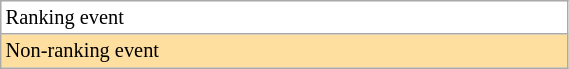<table class="wikitable" style="font-size:85%;" width=30%>
<tr bgcolor="#ffffff">
<td>Ranking event</td>
</tr>
<tr style="background:#ffdf9f;">
<td>Non-ranking event</td>
</tr>
</table>
